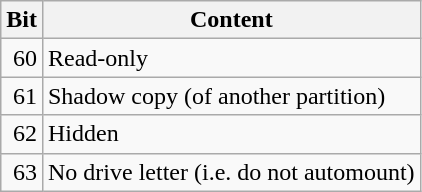<table class="wikitable">
<tr>
<th>Bit</th>
<th>Content</th>
</tr>
<tr>
<td align=right>60</td>
<td>Read-only</td>
</tr>
<tr>
<td align=right>61</td>
<td>Shadow copy (of another partition)</td>
</tr>
<tr>
<td align=right>62</td>
<td>Hidden</td>
</tr>
<tr>
<td align=right>63</td>
<td>No drive letter (i.e. do not automount)</td>
</tr>
</table>
